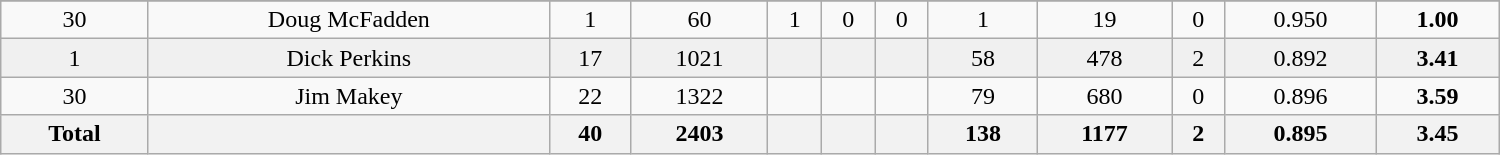<table class="wikitable sortable" width ="1000">
<tr>
</tr>
<tr align="center" bgcolor="">
<td>30</td>
<td>Doug McFadden</td>
<td>1</td>
<td>60</td>
<td>1</td>
<td>0</td>
<td>0</td>
<td>1</td>
<td>19</td>
<td>0</td>
<td>0.950</td>
<td><strong>1.00</strong></td>
</tr>
<tr align="center" bgcolor="#f0f0f0">
<td>1</td>
<td>Dick Perkins</td>
<td>17</td>
<td>1021</td>
<td></td>
<td></td>
<td></td>
<td>58</td>
<td>478</td>
<td>2</td>
<td>0.892</td>
<td><strong>3.41</strong></td>
</tr>
<tr align="center" bgcolor="">
<td>30</td>
<td>Jim Makey</td>
<td>22</td>
<td>1322</td>
<td></td>
<td></td>
<td></td>
<td>79</td>
<td>680</td>
<td>0</td>
<td>0.896</td>
<td><strong>3.59</strong></td>
</tr>
<tr>
<th>Total</th>
<th></th>
<th>40</th>
<th>2403</th>
<th></th>
<th></th>
<th></th>
<th>138</th>
<th>1177</th>
<th>2</th>
<th>0.895</th>
<th>3.45</th>
</tr>
</table>
